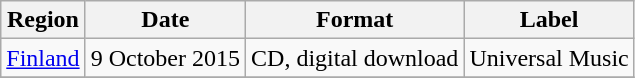<table class=wikitable>
<tr>
<th>Region</th>
<th>Date</th>
<th>Format</th>
<th>Label</th>
</tr>
<tr>
<td><a href='#'>Finland</a></td>
<td>9 October 2015</td>
<td>CD, digital download</td>
<td>Universal Music</td>
</tr>
<tr>
</tr>
</table>
